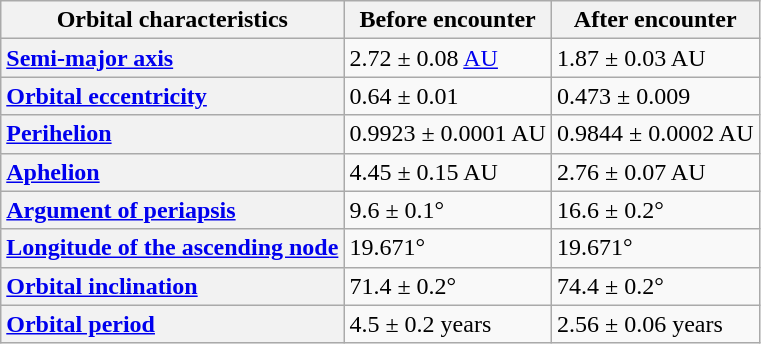<table class="wikitable plainrowheaders">
<tr>
<th scope="col">Orbital characteristics</th>
<th scope="col">Before encounter</th>
<th scope="col">After encounter</th>
</tr>
<tr>
<th scope="row" style="text-align:left;"><a href='#'>Semi-major axis</a></th>
<td>2.72 ± 0.08 <a href='#'>AU</a></td>
<td>1.87 ± 0.03 AU</td>
</tr>
<tr>
<th scope="row" style="text-align:left;"><a href='#'>Orbital eccentricity</a></th>
<td>0.64 ± 0.01</td>
<td>0.473 ± 0.009</td>
</tr>
<tr>
<th scope="row" style="text-align:left;"><a href='#'>Perihelion</a></th>
<td>0.9923 ± 0.0001 AU</td>
<td>0.9844 ± 0.0002 AU</td>
</tr>
<tr>
<th scope="row" style="text-align:left;"><a href='#'>Aphelion</a></th>
<td>4.45 ± 0.15 AU</td>
<td>2.76 ± 0.07 AU</td>
</tr>
<tr>
<th scope="row" style="text-align:left;"><a href='#'>Argument of periapsis</a></th>
<td>9.6 ± 0.1°</td>
<td>16.6 ± 0.2°</td>
</tr>
<tr>
<th scope="row" style="text-align:left;"><a href='#'>Longitude of the ascending node</a></th>
<td>19.671°</td>
<td>19.671°</td>
</tr>
<tr>
<th scope="row" style="text-align:left;"><a href='#'>Orbital inclination</a></th>
<td>71.4 ± 0.2°</td>
<td>74.4 ± 0.2°</td>
</tr>
<tr>
<th scope="row" style="text-align:left;"><a href='#'>Orbital period</a></th>
<td>4.5 ± 0.2 years</td>
<td>2.56 ± 0.06 years</td>
</tr>
</table>
